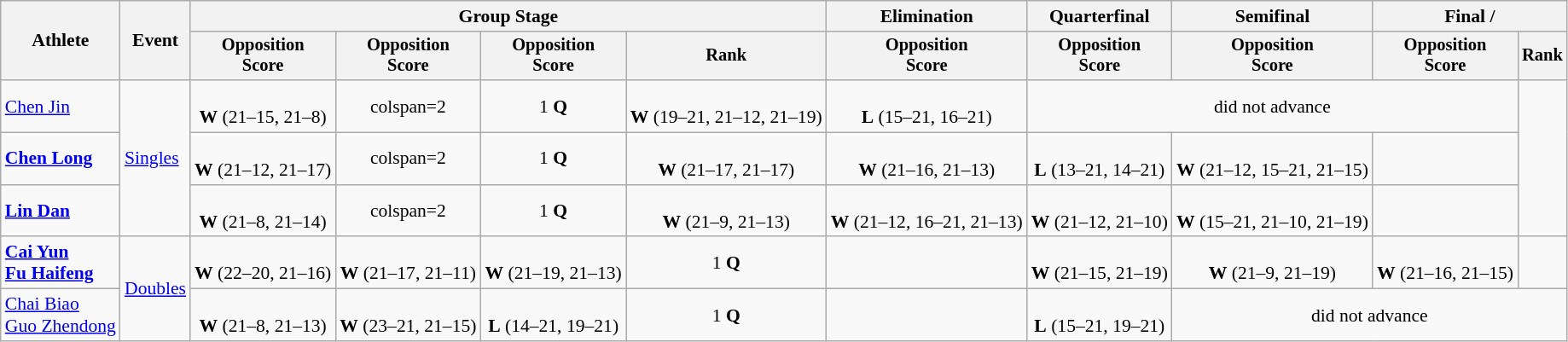<table class="wikitable" style="font-size:90%">
<tr>
<th rowspan=2>Athlete</th>
<th rowspan=2>Event</th>
<th colspan=4>Group Stage</th>
<th>Elimination</th>
<th>Quarterfinal</th>
<th>Semifinal</th>
<th colspan=2>Final / </th>
</tr>
<tr style="font-size:95%">
<th>Opposition<br>Score</th>
<th>Opposition<br>Score</th>
<th>Opposition<br>Score</th>
<th>Rank</th>
<th>Opposition<br>Score</th>
<th>Opposition<br>Score</th>
<th>Opposition<br>Score</th>
<th>Opposition<br>Score</th>
<th>Rank</th>
</tr>
<tr align=center>
<td align=left><a href='#'>Chen Jin</a></td>
<td align=left rowspan=3><a href='#'>Singles</a></td>
<td><br><strong>W</strong> (21–15, 21–8)</td>
<td>colspan=2 </td>
<td>1 <strong>Q</strong></td>
<td><br><strong>W</strong> (19–21, 21–12, 21–19)</td>
<td><br><strong>L</strong> (15–21, 16–21)</td>
<td colspan=3>did not advance</td>
</tr>
<tr align=center>
<td align=left><strong><a href='#'>Chen Long</a></strong></td>
<td><br><strong>W</strong> (21–12, 21–17)</td>
<td>colspan=2 </td>
<td>1 <strong>Q</strong></td>
<td><br><strong>W</strong> (21–17, 21–17)</td>
<td><br><strong>W</strong> (21–16, 21–13)</td>
<td><br><strong>L</strong> (13–21, 14–21)</td>
<td><br><strong>W</strong> (21–12, 15–21, 21–15)</td>
<td></td>
</tr>
<tr align=center>
<td align=left><strong><a href='#'>Lin Dan</a></strong></td>
<td><br><strong>W</strong> (21–8, 21–14)</td>
<td>colspan=2 </td>
<td>1 <strong>Q</strong></td>
<td><br><strong>W</strong> (21–9, 21–13)</td>
<td><br><strong>W</strong> (21–12, 16–21, 21–13)</td>
<td><br><strong>W</strong> (21–12, 21–10)</td>
<td><br><strong>W</strong> (15–21, 21–10, 21–19)</td>
<td></td>
</tr>
<tr align=center>
<td align=left><strong><a href='#'>Cai Yun</a><br><a href='#'>Fu Haifeng</a></strong></td>
<td align=left rowspan=2><a href='#'>Doubles</a></td>
<td><br><strong>W</strong> (22–20, 21–16)</td>
<td><br><strong>W</strong> (21–17, 21–11)</td>
<td><br><strong>W</strong> (21–19, 21–13)</td>
<td>1 <strong>Q</strong></td>
<td></td>
<td><br><strong>W</strong> (21–15, 21–19)</td>
<td><br><strong>W</strong> (21–9, 21–19)</td>
<td><br><strong>W</strong> (21–16, 21–15)</td>
<td></td>
</tr>
<tr align=center>
<td align=left><a href='#'>Chai Biao</a><br><a href='#'>Guo Zhendong</a></td>
<td><br><strong>W</strong> (21–8, 21–13)</td>
<td><br><strong>W</strong> (23–21, 21–15)</td>
<td><br><strong>L</strong> (14–21, 19–21)</td>
<td>1 <strong>Q</strong></td>
<td></td>
<td><br><strong>L</strong> (15–21, 19–21)</td>
<td colspan=3>did not advance</td>
</tr>
</table>
